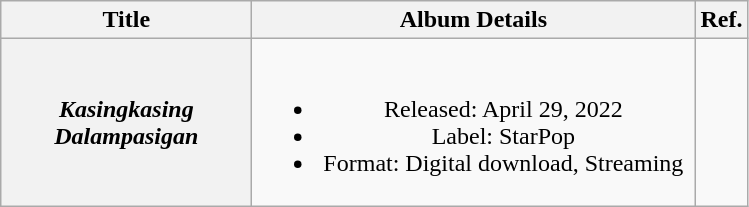<table class="wikitable plainrowheaders" style="text-align:center;">
<tr>
<th scope="col" style="width:10em;">Title</th>
<th scope="col" style="width:18em;">Album Details</th>
<th>Ref.</th>
</tr>
<tr>
<th scope="row"><em>Kasingkasing Dalampasigan</em></th>
<td><br><ul><li>Released: April 29, 2022</li><li>Label: StarPop</li><li>Format: Digital download, Streaming</li></ul></td>
<td></td>
</tr>
</table>
